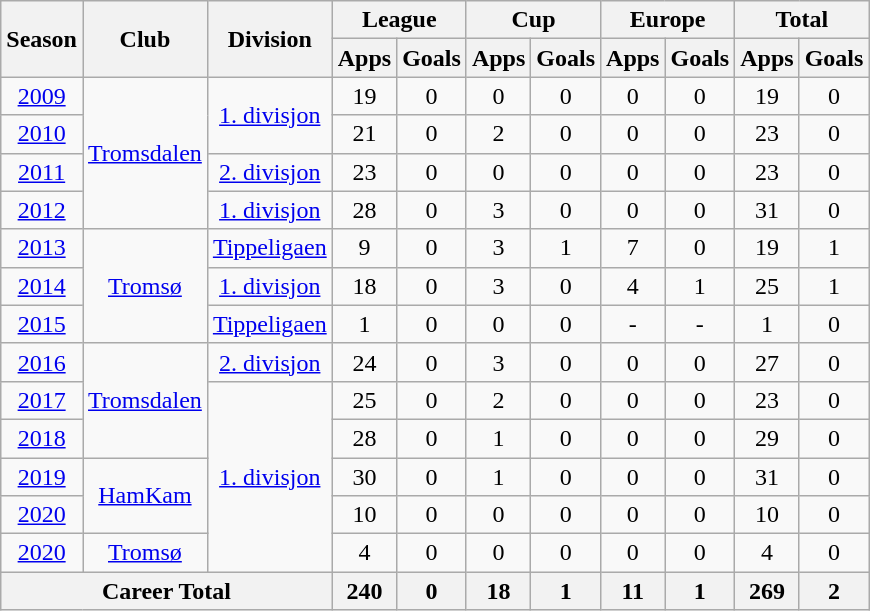<table class="wikitable" style="text-align: center;">
<tr>
<th rowspan="2">Season</th>
<th rowspan="2">Club</th>
<th rowspan="2">Division</th>
<th colspan="2">League</th>
<th colspan="2">Cup</th>
<th colspan="2">Europe</th>
<th colspan="2">Total</th>
</tr>
<tr>
<th>Apps</th>
<th>Goals</th>
<th>Apps</th>
<th>Goals</th>
<th>Apps</th>
<th>Goals</th>
<th>Apps</th>
<th>Goals</th>
</tr>
<tr>
<td><a href='#'>2009</a></td>
<td rowspan="4" valign="center"><a href='#'>Tromsdalen</a></td>
<td rowspan="2" valign="center"><a href='#'>1. divisjon</a></td>
<td>19</td>
<td>0</td>
<td>0</td>
<td>0</td>
<td>0</td>
<td>0</td>
<td>19</td>
<td>0</td>
</tr>
<tr>
<td><a href='#'>2010</a></td>
<td>21</td>
<td>0</td>
<td>2</td>
<td>0</td>
<td>0</td>
<td>0</td>
<td>23</td>
<td>0</td>
</tr>
<tr>
<td><a href='#'>2011</a></td>
<td rowspan="1" valign="center"><a href='#'>2. divisjon</a></td>
<td>23</td>
<td>0</td>
<td>0</td>
<td>0</td>
<td>0</td>
<td>0</td>
<td>23</td>
<td>0</td>
</tr>
<tr>
<td><a href='#'>2012</a></td>
<td rowspan="1" valign="center"><a href='#'>1. divisjon</a></td>
<td>28</td>
<td>0</td>
<td>3</td>
<td>0</td>
<td>0</td>
<td>0</td>
<td>31</td>
<td>0</td>
</tr>
<tr>
<td><a href='#'>2013</a></td>
<td rowspan="3" valign="center"><a href='#'>Tromsø</a></td>
<td rowspan="1" valign="center"><a href='#'>Tippeligaen</a></td>
<td>9</td>
<td>0</td>
<td>3</td>
<td>1</td>
<td>7</td>
<td>0</td>
<td>19</td>
<td>1</td>
</tr>
<tr>
<td><a href='#'>2014</a></td>
<td rowspan="1" valign="center"><a href='#'>1. divisjon</a></td>
<td>18</td>
<td>0</td>
<td>3</td>
<td>0</td>
<td>4</td>
<td>1</td>
<td>25</td>
<td>1</td>
</tr>
<tr>
<td><a href='#'>2015</a></td>
<td rowspan="1" valign="center"><a href='#'>Tippeligaen</a></td>
<td>1</td>
<td>0</td>
<td>0</td>
<td>0</td>
<td>-</td>
<td>-</td>
<td>1</td>
<td>0</td>
</tr>
<tr>
<td><a href='#'>2016</a></td>
<td rowspan="3" valign="center"><a href='#'>Tromsdalen</a></td>
<td rowspan="1" valign="center"><a href='#'>2. divisjon</a></td>
<td>24</td>
<td>0</td>
<td>3</td>
<td>0</td>
<td>0</td>
<td>0</td>
<td>27</td>
<td>0</td>
</tr>
<tr>
<td><a href='#'>2017</a></td>
<td rowspan="5" valign="center"><a href='#'>1. divisjon</a></td>
<td>25</td>
<td>0</td>
<td>2</td>
<td>0</td>
<td>0</td>
<td>0</td>
<td>23</td>
<td>0</td>
</tr>
<tr>
<td><a href='#'>2018</a></td>
<td>28</td>
<td>0</td>
<td>1</td>
<td>0</td>
<td>0</td>
<td>0</td>
<td>29</td>
<td>0</td>
</tr>
<tr>
<td><a href='#'>2019</a></td>
<td rowspan="2" valign="center"><a href='#'>HamKam</a></td>
<td>30</td>
<td>0</td>
<td>1</td>
<td>0</td>
<td>0</td>
<td>0</td>
<td>31</td>
<td>0</td>
</tr>
<tr>
<td><a href='#'>2020</a></td>
<td>10</td>
<td>0</td>
<td>0</td>
<td>0</td>
<td>0</td>
<td>0</td>
<td>10</td>
<td>0</td>
</tr>
<tr>
<td><a href='#'>2020</a></td>
<td rowspan="1" valign="center"><a href='#'>Tromsø</a></td>
<td>4</td>
<td>0</td>
<td>0</td>
<td>0</td>
<td>0</td>
<td>0</td>
<td>4</td>
<td>0</td>
</tr>
<tr>
<th colspan="3">Career Total</th>
<th>240</th>
<th>0</th>
<th>18</th>
<th>1</th>
<th>11</th>
<th>1</th>
<th>269</th>
<th>2</th>
</tr>
</table>
